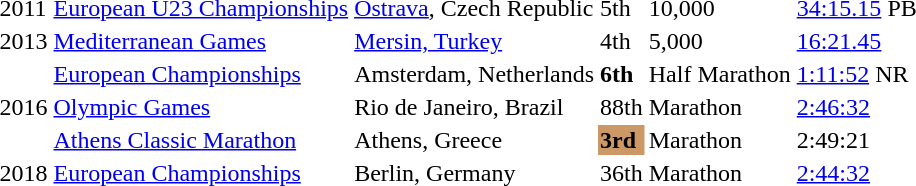<table>
<tr>
<td>2011</td>
<td><a href='#'>European U23 Championships</a></td>
<td><a href='#'>Ostrava</a>, Czech Republic</td>
<td>5th</td>
<td>10,000</td>
<td><a href='#'>34:15.15</a> PB</td>
</tr>
<tr>
<td>2013</td>
<td><a href='#'>Mediterranean Games</a></td>
<td><a href='#'>Mersin, Turkey</a></td>
<td>4th</td>
<td>5,000</td>
<td><a href='#'>16:21.45</a></td>
</tr>
<tr>
<td rowspan=3>2016</td>
<td><a href='#'>European Championships</a></td>
<td>Amsterdam, Netherlands</td>
<td><strong>6th</strong></td>
<td>Half Marathon</td>
<td><a href='#'>1:11:52</a> NR</td>
</tr>
<tr>
<td><a href='#'>Olympic Games</a></td>
<td>Rio de Janeiro, Brazil</td>
<td>88th</td>
<td>Marathon</td>
<td><a href='#'>2:46:32</a></td>
</tr>
<tr>
<td><a href='#'>Athens Classic Marathon</a></td>
<td>Athens, Greece</td>
<td bgcolor=CC9966><strong>3rd</strong></td>
<td>Marathon</td>
<td>2:49:21</td>
</tr>
<tr>
<td>2018</td>
<td><a href='#'>European Championships</a></td>
<td>Berlin, Germany</td>
<td>36th</td>
<td>Marathon</td>
<td><a href='#'>2:44:32</a></td>
</tr>
<tr>
</tr>
</table>
